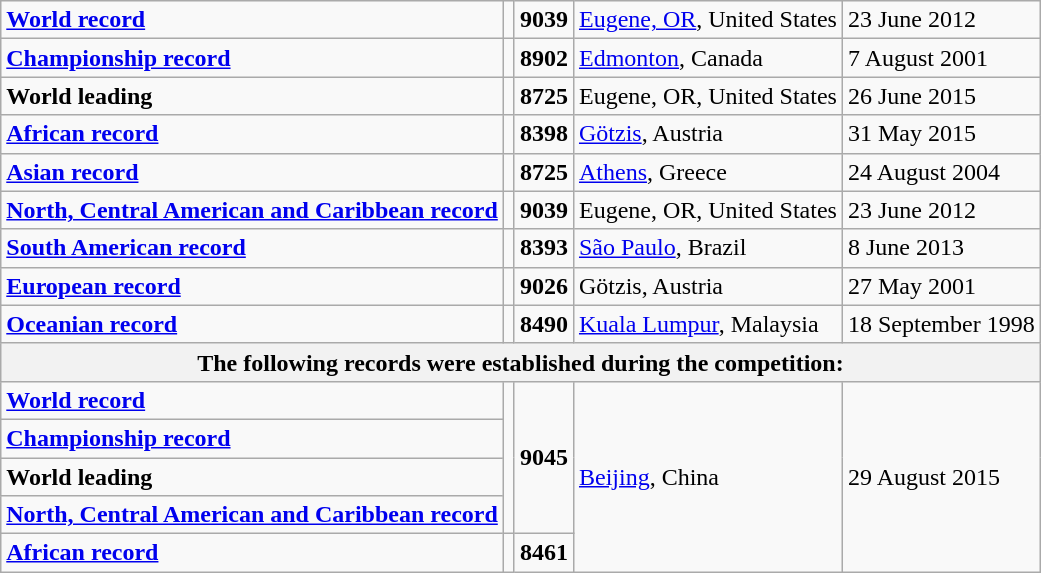<table class="wikitable">
<tr>
<td><strong><a href='#'>World record</a></strong></td>
<td></td>
<td><strong>9039</strong></td>
<td><a href='#'>Eugene, OR</a>, United States</td>
<td>23 June 2012</td>
</tr>
<tr>
<td><strong><a href='#'>Championship record</a></strong></td>
<td></td>
<td><strong>8902</strong></td>
<td><a href='#'>Edmonton</a>, Canada</td>
<td>7 August 2001</td>
</tr>
<tr>
<td><strong>World leading</strong></td>
<td></td>
<td><strong>8725 </strong></td>
<td>Eugene, OR, United States</td>
<td>26 June 2015</td>
</tr>
<tr>
<td><strong><a href='#'>African record</a></strong></td>
<td></td>
<td><strong>8398 </strong></td>
<td><a href='#'>Götzis</a>, Austria</td>
<td>31 May 2015</td>
</tr>
<tr>
<td><strong><a href='#'>Asian record</a></strong></td>
<td></td>
<td><strong>8725</strong></td>
<td><a href='#'>Athens</a>, Greece</td>
<td>24 August 2004</td>
</tr>
<tr>
<td><strong><a href='#'>North, Central American and Caribbean record</a></strong></td>
<td></td>
<td><strong>9039</strong></td>
<td>Eugene, OR, United States</td>
<td>23 June 2012</td>
</tr>
<tr>
<td><strong><a href='#'>South American record</a></strong></td>
<td></td>
<td><strong>8393</strong></td>
<td><a href='#'>São Paulo</a>, Brazil</td>
<td>8 June 2013</td>
</tr>
<tr>
<td><strong><a href='#'>European record</a></strong></td>
<td></td>
<td><strong>9026</strong></td>
<td>Götzis, Austria</td>
<td>27 May 2001</td>
</tr>
<tr>
<td><strong><a href='#'>Oceanian record</a></strong></td>
<td></td>
<td><strong>8490</strong></td>
<td><a href='#'>Kuala Lumpur</a>, Malaysia</td>
<td>18 September 1998</td>
</tr>
<tr>
<th colspan=5>The following records were established during the competition:</th>
</tr>
<tr>
<td><strong><a href='#'>World record</a></strong></td>
<td rowspan=4></td>
<td rowspan=4><strong>9045</strong></td>
<td rowspan=5><a href='#'>Beijing</a>, China</td>
<td rowspan=5>29 August 2015</td>
</tr>
<tr>
<td><strong><a href='#'>Championship record</a></strong></td>
</tr>
<tr>
<td><strong>World leading</strong></td>
</tr>
<tr>
<td><strong><a href='#'>North, Central American and Caribbean record</a></strong></td>
</tr>
<tr>
<td><strong><a href='#'>African record</a></strong></td>
<td></td>
<td><strong>8461 </strong></td>
</tr>
</table>
